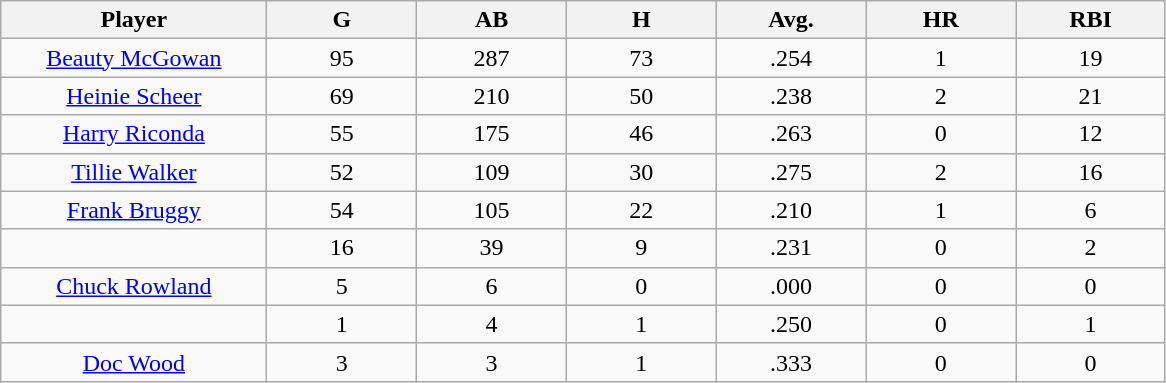<table class="wikitable sortable">
<tr>
<th bgcolor="#DDDDFF" width="16%">Player</th>
<th bgcolor="#DDDDFF" width="9%">G</th>
<th bgcolor="#DDDDFF" width="9%">AB</th>
<th bgcolor="#DDDDFF" width="9%">H</th>
<th bgcolor="#DDDDFF" width="9%">Avg.</th>
<th bgcolor="#DDDDFF" width="9%">HR</th>
<th bgcolor="#DDDDFF" width="9%">RBI</th>
</tr>
<tr align="center">
<td><a href='#'>Beauty McGowan</a></td>
<td>95</td>
<td>287</td>
<td>73</td>
<td>.254</td>
<td>1</td>
<td>19</td>
</tr>
<tr align="center">
<td><a href='#'>Heinie Scheer</a></td>
<td>69</td>
<td>210</td>
<td>50</td>
<td>.238</td>
<td>2</td>
<td>21</td>
</tr>
<tr align="center">
<td><a href='#'>Harry Riconda</a></td>
<td>55</td>
<td>175</td>
<td>46</td>
<td>.263</td>
<td>0</td>
<td>12</td>
</tr>
<tr align="center">
<td><a href='#'>Tillie Walker</a></td>
<td>52</td>
<td>109</td>
<td>30</td>
<td>.275</td>
<td>2</td>
<td>16</td>
</tr>
<tr align="center">
<td><a href='#'>Frank Bruggy</a></td>
<td>54</td>
<td>105</td>
<td>22</td>
<td>.210</td>
<td>1</td>
<td>6</td>
</tr>
<tr align="center">
<td></td>
<td>16</td>
<td>39</td>
<td>9</td>
<td>.231</td>
<td>0</td>
<td>2</td>
</tr>
<tr align="center">
<td><a href='#'>Chuck Rowland</a></td>
<td>5</td>
<td>6</td>
<td>0</td>
<td>.000</td>
<td>0</td>
<td>0</td>
</tr>
<tr align="center">
<td></td>
<td>1</td>
<td>4</td>
<td>1</td>
<td>.250</td>
<td>0</td>
<td>1</td>
</tr>
<tr align="center">
<td><a href='#'>Doc Wood</a></td>
<td>3</td>
<td>3</td>
<td>1</td>
<td>.333</td>
<td>0</td>
<td>0</td>
</tr>
</table>
